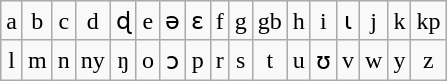<table class="wikitable" style="text-align: center;">
<tr>
<td>a</td>
<td>b</td>
<td>c</td>
<td>d</td>
<td>ɖ</td>
<td>e</td>
<td>ə</td>
<td>ɛ</td>
<td>f</td>
<td>g</td>
<td>gb</td>
<td>h</td>
<td>i</td>
<td>ɩ</td>
<td>j</td>
<td>k</td>
<td>kp</td>
</tr>
<tr>
<td>l</td>
<td>m</td>
<td>n</td>
<td>ny</td>
<td>ŋ</td>
<td>o</td>
<td>ɔ</td>
<td>p</td>
<td>r</td>
<td>s</td>
<td>t</td>
<td>u</td>
<td>ʊ</td>
<td>v</td>
<td>w</td>
<td>y</td>
<td>z</td>
</tr>
</table>
